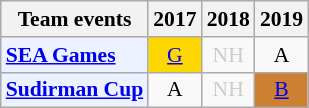<table class="wikitable" style="font-size: 90%; text-align:center">
<tr>
<th>Team events</th>
<th>2017</th>
<th>2018</th>
<th>2019</th>
</tr>
<tr>
<td bgcolor="#ECF2FF"; align="left"><strong><a href='#'>SEA Games</a></strong></td>
<td bgcolor=gold><a href='#'>G</a></td>
<td style=color:#ccc>NH</td>
<td>A</td>
</tr>
<tr>
<td bgcolor="#ECF2FF"; align="left"><strong><a href='#'>Sudirman Cup</a></strong></td>
<td>A</td>
<td style=color:#ccc>NH</td>
<td bgcolor=CD7F32><a href='#'>B</a></td>
</tr>
</table>
